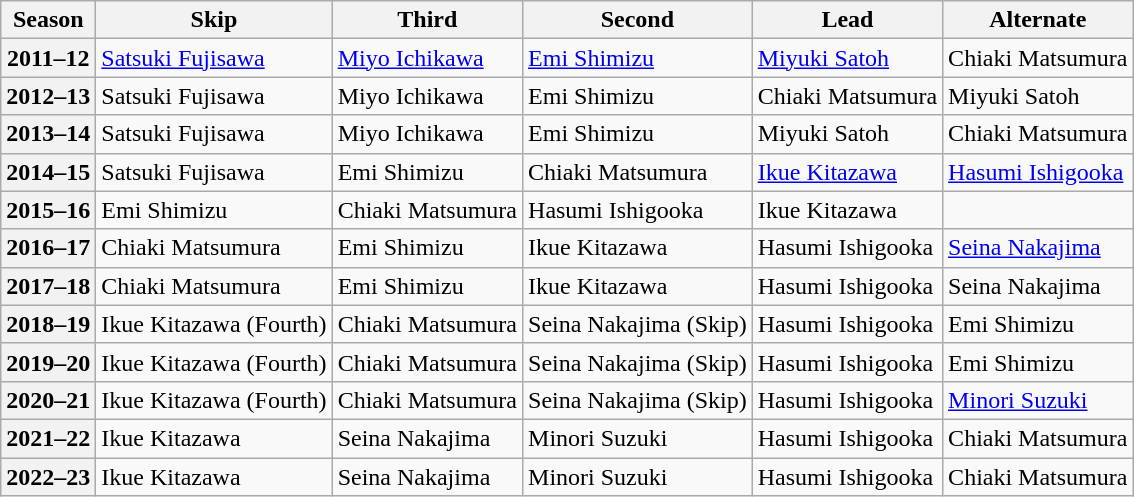<table class="wikitable">
<tr>
<th scope="col">Season</th>
<th scope="col">Skip</th>
<th scope="col">Third</th>
<th scope="col">Second</th>
<th scope="col">Lead</th>
<th scope="col">Alternate</th>
</tr>
<tr>
<th scope="row">2011–12</th>
<td><a href='#'>Satsuki Fujisawa</a></td>
<td><a href='#'>Miyo Ichikawa</a></td>
<td><a href='#'>Emi Shimizu</a></td>
<td><a href='#'>Miyuki Satoh</a></td>
<td>Chiaki Matsumura</td>
</tr>
<tr>
<th scope="row">2012–13</th>
<td>Satsuki Fujisawa</td>
<td>Miyo Ichikawa</td>
<td>Emi Shimizu</td>
<td>Chiaki Matsumura</td>
<td>Miyuki Satoh</td>
</tr>
<tr>
<th scope="row">2013–14</th>
<td>Satsuki Fujisawa</td>
<td>Miyo Ichikawa</td>
<td>Emi Shimizu</td>
<td>Miyuki Satoh</td>
<td>Chiaki Matsumura</td>
</tr>
<tr>
<th scope="row">2014–15</th>
<td>Satsuki Fujisawa</td>
<td>Emi Shimizu</td>
<td>Chiaki Matsumura</td>
<td><a href='#'>Ikue Kitazawa</a></td>
<td><a href='#'>Hasumi Ishigooka</a></td>
</tr>
<tr>
<th scope="row">2015–16</th>
<td>Emi Shimizu</td>
<td>Chiaki Matsumura</td>
<td>Hasumi Ishigooka</td>
<td>Ikue Kitazawa</td>
<td></td>
</tr>
<tr>
<th scope="row">2016–17</th>
<td>Chiaki Matsumura</td>
<td>Emi Shimizu</td>
<td>Ikue Kitazawa</td>
<td>Hasumi Ishigooka</td>
<td><a href='#'>Seina Nakajima</a></td>
</tr>
<tr>
<th scope="row">2017–18</th>
<td>Chiaki Matsumura</td>
<td>Emi Shimizu</td>
<td>Ikue Kitazawa</td>
<td>Hasumi Ishigooka</td>
<td>Seina Nakajima</td>
</tr>
<tr>
<th scope="row">2018–19</th>
<td>Ikue Kitazawa (Fourth)</td>
<td>Chiaki Matsumura</td>
<td>Seina Nakajima (Skip)</td>
<td>Hasumi Ishigooka</td>
<td>Emi Shimizu</td>
</tr>
<tr>
<th scope="row">2019–20</th>
<td>Ikue Kitazawa (Fourth)</td>
<td>Chiaki Matsumura</td>
<td>Seina Nakajima (Skip)</td>
<td>Hasumi Ishigooka</td>
<td>Emi Shimizu</td>
</tr>
<tr>
<th scope="row">2020–21</th>
<td>Ikue Kitazawa (Fourth)</td>
<td>Chiaki Matsumura</td>
<td>Seina Nakajima (Skip)</td>
<td>Hasumi Ishigooka</td>
<td><a href='#'>Minori Suzuki</a></td>
</tr>
<tr>
<th scope="row">2021–22</th>
<td>Ikue Kitazawa</td>
<td>Seina Nakajima</td>
<td>Minori Suzuki</td>
<td>Hasumi Ishigooka</td>
<td>Chiaki Matsumura</td>
</tr>
<tr>
<th scope="row">2022–23</th>
<td>Ikue Kitazawa</td>
<td>Seina Nakajima</td>
<td>Minori Suzuki</td>
<td>Hasumi Ishigooka</td>
<td>Chiaki Matsumura</td>
</tr>
</table>
